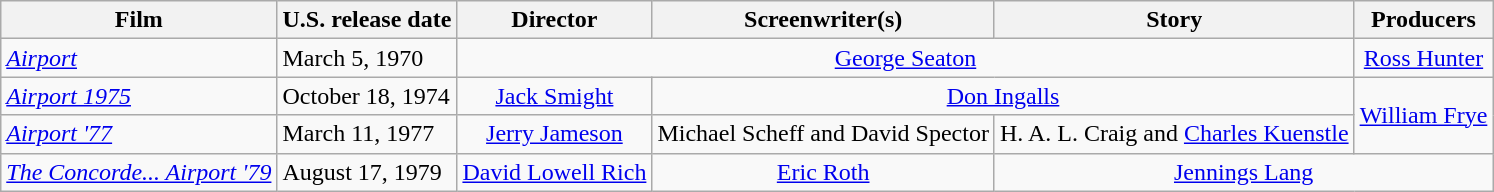<table class="wikitable sortable plainrowheaders" style="text-align:center;">
<tr>
<th>Film</th>
<th>U.S. release date</th>
<th>Director</th>
<th>Screenwriter(s)</th>
<th>Story</th>
<th>Producers</th>
</tr>
<tr>
<td style="text-align:left"><em><a href='#'>Airport</a></em></td>
<td style="text-align:left">March 5, 1970</td>
<td colspan="3"><a href='#'>George Seaton</a></td>
<td><a href='#'>Ross Hunter</a></td>
</tr>
<tr>
<td style="text-align:left"><em><a href='#'>Airport 1975</a></em></td>
<td style="text-align:left">October 18, 1974</td>
<td><a href='#'>Jack Smight</a></td>
<td colspan="2"><a href='#'>Don Ingalls</a></td>
<td rowspan="2"><a href='#'>William Frye</a></td>
</tr>
<tr>
<td style="text-align:left"><em><a href='#'>Airport '77</a></em></td>
<td style="text-align:left">March 11, 1977</td>
<td><a href='#'>Jerry Jameson</a></td>
<td>Michael Scheff and David Spector</td>
<td>H. A. L. Craig and <a href='#'>Charles Kuenstle</a></td>
</tr>
<tr>
<td style="text-align:left"><em><a href='#'>The Concorde... Airport '79</a></em></td>
<td style="text-align:left">August 17, 1979</td>
<td><a href='#'>David Lowell Rich</a></td>
<td><a href='#'>Eric Roth</a></td>
<td colspan="2"><a href='#'>Jennings Lang</a></td>
</tr>
</table>
